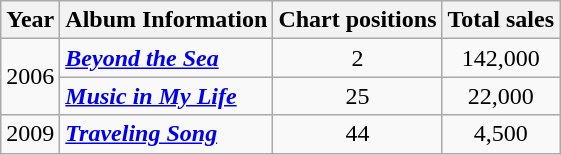<table class="wikitable">
<tr>
<th rowspan="1">Year</th>
<th rowspan="1">Album Information</th>
<th colspan="1">Chart positions<br></th>
<th colspan="1">Total sales<br></th>
</tr>
<tr>
<td align="center" rowspan="2">2006</td>
<td><strong><em><a href='#'>Beyond the Sea</a></em></strong><br></td>
<td align="center">2</td>
<td align="center">142,000</td>
</tr>
<tr>
<td><strong><em><a href='#'>Music in My Life</a></em></strong><br></td>
<td align="center">25</td>
<td align="center">22,000</td>
</tr>
<tr>
<td align="center">2009</td>
<td><strong><em><a href='#'>Traveling Song</a></em></strong><br></td>
<td align="center">44</td>
<td align="center">4,500</td>
</tr>
</table>
